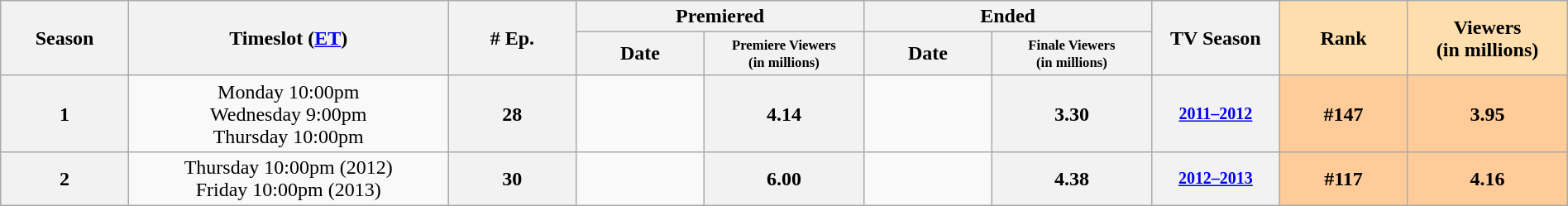<table class="wikitable" style="text-align:center; width:100%;">
<tr>
<th style="width:8%;" rowspan="2">Season</th>
<th style="width:20%;" rowspan="2">Timeslot (<a href='#'>ET</a>)</th>
<th style="width:8%;" rowspan="2"># Ep.</th>
<th colspan=2>Premiered</th>
<th colspan=2>Ended</th>
<th style="width:8%;" rowspan="2">TV Season</th>
<th style="width:8%; background:#ffdead;" rowspan="2">Rank</th>
<th style="width:10%; background:#ffdead;" rowspan="2">Viewers<br>(in millions)</th>
</tr>
<tr>
<th style="width:8%;">Date</th>
<th span style="width:10%; font-size:smaller; line-height:100%;"><small>Premiere Viewers<br>(in millions)</small></th>
<th style="width:8%;">Date</th>
<th span style="width:10%; font-size:smaller; line-height:100%;"><small>Finale Viewers<br>(in millions)</small></th>
</tr>
<tr>
<th>1</th>
<td>Monday 10:00pm<br>Wednesday 9:00pm<br>Thursday 10:00pm<br></td>
<th>28</th>
<td style="font-size:11px;line-height:110%"></td>
<th>4.14</th>
<td style="font-size:11px;line-height:110%"></td>
<th>3.30</th>
<th style="font-size:smaller"><a href='#'>2011–2012</a></th>
<th style="background:#fc9;">#147</th>
<th style="background:#fc9;">3.95</th>
</tr>
<tr>
<th>2</th>
<td>Thursday 10:00pm (2012)<br>Friday 10:00pm (2013)<br></td>
<th>30</th>
<td style="font-size:11px;line-height:110%"></td>
<th>6.00</th>
<td style="font-size:11px;line-height:110%"></td>
<th>4.38</th>
<th style="font-size:smaller"><a href='#'>2012–2013</a></th>
<th style="background:#fc9;">#117</th>
<th style="background:#fc9;">4.16</th>
</tr>
</table>
